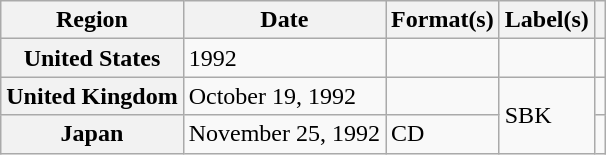<table class="wikitable plainrowheaders">
<tr>
<th scope="col">Region</th>
<th scope="col">Date</th>
<th scope="col">Format(s)</th>
<th scope="col">Label(s)</th>
<th scope="col"></th>
</tr>
<tr>
<th scope="row">United States</th>
<td>1992</td>
<td></td>
<td></td>
<td></td>
</tr>
<tr>
<th scope="row">United Kingdom</th>
<td>October 19, 1992</td>
<td></td>
<td rowspan="2">SBK</td>
<td></td>
</tr>
<tr>
<th scope="row">Japan</th>
<td>November 25, 1992</td>
<td>CD</td>
<td></td>
</tr>
</table>
